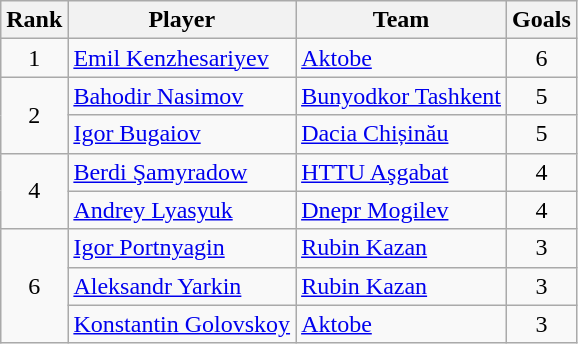<table class="wikitable">
<tr>
<th>Rank</th>
<th>Player</th>
<th>Team</th>
<th>Goals</th>
</tr>
<tr>
<td align=center>1</td>
<td> <a href='#'>Emil Kenzhesariyev</a></td>
<td> <a href='#'>Aktobe</a></td>
<td align=center>6</td>
</tr>
<tr>
<td align=center rowspan="2">2</td>
<td> <a href='#'>Bahodir Nasimov</a></td>
<td> <a href='#'>Bunyodkor Tashkent</a></td>
<td align=center>5</td>
</tr>
<tr>
<td> <a href='#'>Igor Bugaiov</a></td>
<td> <a href='#'>Dacia Chișinău</a></td>
<td align=center>5</td>
</tr>
<tr>
<td align=center rowspan="2">4</td>
<td> <a href='#'>Berdi Şamyradow</a></td>
<td> <a href='#'>HTTU Aşgabat</a></td>
<td align=center>4</td>
</tr>
<tr>
<td> <a href='#'>Andrey Lyasyuk</a></td>
<td> <a href='#'>Dnepr Mogilev</a></td>
<td align=center>4</td>
</tr>
<tr>
<td align=center rowspan="3">6</td>
<td> <a href='#'>Igor Portnyagin</a></td>
<td> <a href='#'>Rubin Kazan</a></td>
<td align=center>3</td>
</tr>
<tr>
<td> <a href='#'>Aleksandr Yarkin</a></td>
<td> <a href='#'>Rubin Kazan</a></td>
<td align=center>3</td>
</tr>
<tr>
<td> <a href='#'>Konstantin Golovskoy</a></td>
<td> <a href='#'>Aktobe</a></td>
<td align=center>3</td>
</tr>
</table>
